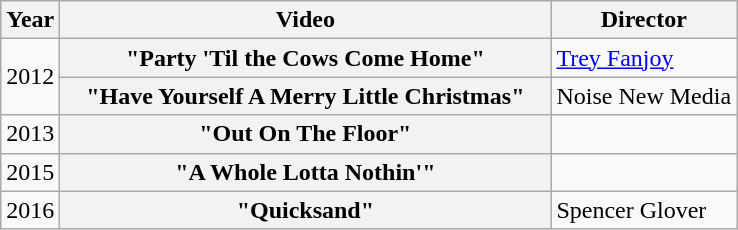<table class="wikitable plainrowheaders">
<tr>
<th>Year</th>
<th style="width:20em;">Video</th>
<th>Director</th>
</tr>
<tr>
<td rowspan="2">2012</td>
<th scope="row">"Party 'Til the Cows Come Home"</th>
<td><a href='#'>Trey Fanjoy</a></td>
</tr>
<tr>
<th scope="row">"Have Yourself A Merry Little Christmas"</th>
<td>Noise New Media</td>
</tr>
<tr>
<td>2013</td>
<th scope="row">"Out On The Floor"</th>
<td></td>
</tr>
<tr>
<td>2015</td>
<th scope="row">"A Whole Lotta Nothin'"</th>
<td></td>
</tr>
<tr>
<td>2016</td>
<th scope="row">"Quicksand"</th>
<td>Spencer Glover</td>
</tr>
</table>
